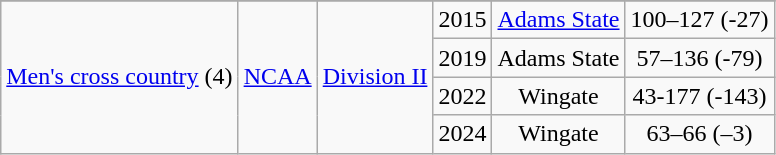<table class="wikitable">
<tr align="center">
</tr>
<tr align="center">
<td rowspan="4"><a href='#'>Men's cross country</a> (4)</td>
<td rowspan="4"><a href='#'>NCAA</a></td>
<td rowspan="4"><a href='#'>Division II</a></td>
<td>2015</td>
<td><a href='#'>Adams State</a></td>
<td>100–127 (-27)</td>
</tr>
<tr align="center">
<td>2019</td>
<td>Adams State</td>
<td>57–136 (-79)</td>
</tr>
<tr align="center">
<td>2022</td>
<td>Wingate</td>
<td>43-177 (-143)</td>
</tr>
<tr align="center">
<td>2024</td>
<td>Wingate</td>
<td>63–66 (–3)</td>
</tr>
</table>
